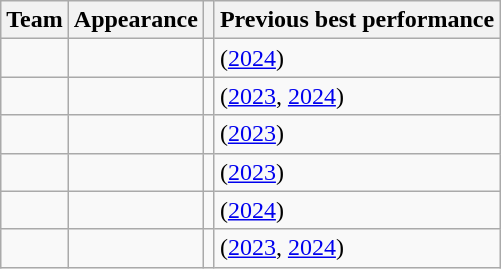<table class="wikitable sortable">
<tr>
<th>Team</th>
<th data-sort-type="number">Appearance</th>
<th></th>
<th>Previous best performance</th>
</tr>
<tr>
<td></td>
<td></td>
<td></td>
<td> (<a href='#'>2024</a>)</td>
</tr>
<tr>
<td></td>
<td></td>
<td></td>
<td> (<a href='#'>2023</a>, <a href='#'>2024</a>)</td>
</tr>
<tr>
<td></td>
<td></td>
<td></td>
<td> (<a href='#'>2023</a>)</td>
</tr>
<tr>
<td></td>
<td></td>
<td></td>
<td> (<a href='#'>2023</a>)</td>
</tr>
<tr>
<td></td>
<td></td>
<td></td>
<td> (<a href='#'>2024</a>)</td>
</tr>
<tr>
<td></td>
<td></td>
<td></td>
<td> (<a href='#'>2023</a>, <a href='#'>2024</a>)</td>
</tr>
</table>
